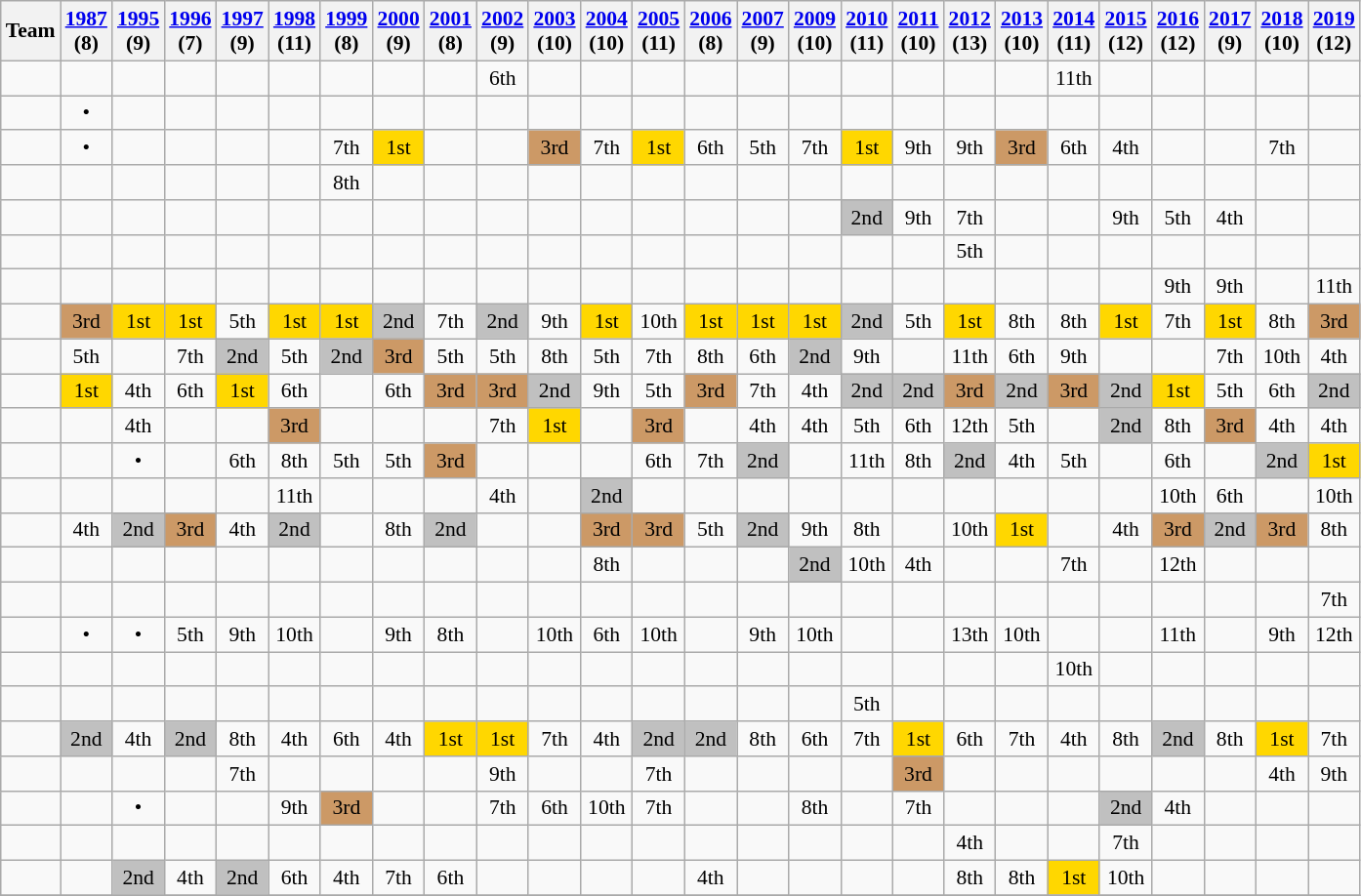<table class="wikitable" style="text-align:center; font-size:90%">
<tr>
<th>Team</th>
<th><a href='#'>1987</a><br>(8)</th>
<th><a href='#'>1995</a><br>(9)</th>
<th><a href='#'>1996</a><br>(7)</th>
<th><a href='#'>1997</a><br>(9)</th>
<th><a href='#'>1998</a><br>(11)</th>
<th><a href='#'>1999</a><br>(8)</th>
<th><a href='#'>2000</a><br>(9)</th>
<th><a href='#'>2001</a><br>(8)</th>
<th><a href='#'>2002</a><br>(9)</th>
<th><a href='#'>2003</a><br>(10)</th>
<th><a href='#'>2004</a><br>(10)</th>
<th><a href='#'>2005</a><br>(11)</th>
<th><a href='#'>2006</a><br>(8)</th>
<th><a href='#'>2007</a><br>(9)</th>
<th><a href='#'>2009</a><br>(10)</th>
<th><a href='#'>2010</a><br>(11)</th>
<th><a href='#'>2011</a><br>(10)</th>
<th><a href='#'>2012</a><br>(13)</th>
<th><a href='#'>2013</a><br>(10)</th>
<th><a href='#'>2014</a><br>(11)</th>
<th><a href='#'>2015</a><br>(12)</th>
<th><a href='#'>2016</a><br>(12)</th>
<th><a href='#'>2017</a><br>(9)</th>
<th><a href='#'>2018</a><br>(10)</th>
<th><a href='#'>2019</a><br>(12)</th>
</tr>
<tr>
<td align=left></td>
<td></td>
<td></td>
<td></td>
<td></td>
<td></td>
<td></td>
<td></td>
<td></td>
<td>6th</td>
<td></td>
<td></td>
<td></td>
<td></td>
<td></td>
<td></td>
<td></td>
<td></td>
<td></td>
<td></td>
<td>11th</td>
<td></td>
<td></td>
<td></td>
<td></td>
<td></td>
</tr>
<tr>
<td align=left></td>
<td>•</td>
<td></td>
<td></td>
<td></td>
<td></td>
<td></td>
<td></td>
<td></td>
<td></td>
<td></td>
<td></td>
<td></td>
<td></td>
<td></td>
<td></td>
<td></td>
<td></td>
<td></td>
<td></td>
<td></td>
<td></td>
<td></td>
<td></td>
<td></td>
<td></td>
</tr>
<tr>
<td align=left></td>
<td>•</td>
<td></td>
<td></td>
<td></td>
<td></td>
<td>7th</td>
<td bgcolor=gold>1st</td>
<td></td>
<td></td>
<td bgcolor=#cc9966>3rd</td>
<td>7th</td>
<td bgcolor=gold>1st</td>
<td>6th</td>
<td>5th</td>
<td>7th</td>
<td bgcolor=gold>1st</td>
<td>9th</td>
<td>9th</td>
<td bgcolor=#cc9966>3rd</td>
<td>6th</td>
<td>4th</td>
<td></td>
<td></td>
<td>7th</td>
<td></td>
</tr>
<tr>
<td align=left></td>
<td></td>
<td></td>
<td></td>
<td></td>
<td></td>
<td>8th</td>
<td></td>
<td></td>
<td></td>
<td></td>
<td></td>
<td></td>
<td></td>
<td></td>
<td></td>
<td></td>
<td></td>
<td></td>
<td></td>
<td></td>
<td></td>
<td></td>
<td></td>
<td></td>
<td></td>
</tr>
<tr>
<td align=left></td>
<td></td>
<td></td>
<td></td>
<td></td>
<td></td>
<td></td>
<td></td>
<td></td>
<td></td>
<td></td>
<td></td>
<td></td>
<td></td>
<td></td>
<td></td>
<td bgcolor=silver>2nd</td>
<td>9th</td>
<td>7th</td>
<td></td>
<td></td>
<td>9th</td>
<td>5th</td>
<td>4th</td>
<td></td>
<td></td>
</tr>
<tr>
<td align=left></td>
<td></td>
<td></td>
<td></td>
<td></td>
<td></td>
<td></td>
<td></td>
<td></td>
<td></td>
<td></td>
<td></td>
<td></td>
<td></td>
<td></td>
<td></td>
<td></td>
<td></td>
<td>5th</td>
<td></td>
<td></td>
<td></td>
<td></td>
<td></td>
<td></td>
<td></td>
</tr>
<tr>
<td align=left></td>
<td></td>
<td></td>
<td></td>
<td></td>
<td></td>
<td></td>
<td></td>
<td></td>
<td></td>
<td></td>
<td></td>
<td></td>
<td></td>
<td></td>
<td></td>
<td></td>
<td></td>
<td></td>
<td></td>
<td></td>
<td></td>
<td>9th</td>
<td>9th</td>
<td></td>
<td>11th</td>
</tr>
<tr>
<td align=left></td>
<td bgcolor=#cc9966>3rd</td>
<td bgcolor=gold>1st</td>
<td bgcolor=gold>1st</td>
<td>5th</td>
<td bgcolor=gold>1st</td>
<td bgcolor=gold>1st</td>
<td bgcolor=silver>2nd</td>
<td>7th</td>
<td bgcolor=silver>2nd</td>
<td>9th</td>
<td bgcolor=gold>1st</td>
<td>10th</td>
<td bgcolor=gold>1st</td>
<td bgcolor=gold>1st</td>
<td bgcolor=gold>1st</td>
<td bgcolor=silver>2nd</td>
<td>5th</td>
<td bgcolor=gold>1st</td>
<td>8th</td>
<td>8th</td>
<td bgcolor=gold>1st</td>
<td>7th</td>
<td bgcolor=gold>1st</td>
<td>8th</td>
<td bgcolor=#cc9966>3rd</td>
</tr>
<tr>
<td align=left></td>
<td>5th</td>
<td></td>
<td>7th</td>
<td bgcolor=silver>2nd</td>
<td>5th</td>
<td bgcolor=silver>2nd</td>
<td bgcolor=#cc9966>3rd</td>
<td>5th</td>
<td>5th</td>
<td>8th</td>
<td>5th</td>
<td>7th</td>
<td>8th</td>
<td>6th</td>
<td bgcolor=silver>2nd</td>
<td>9th</td>
<td></td>
<td>11th</td>
<td>6th</td>
<td>9th</td>
<td></td>
<td></td>
<td>7th</td>
<td>10th</td>
<td>4th</td>
</tr>
<tr>
<td align=left></td>
<td bgcolor=gold>1st</td>
<td>4th</td>
<td>6th</td>
<td bgcolor=gold>1st</td>
<td>6th</td>
<td></td>
<td>6th</td>
<td bgcolor=cc9966>3rd</td>
<td bgcolor=#cc9966>3rd</td>
<td bgcolor=silver>2nd</td>
<td>9th</td>
<td>5th</td>
<td bgcolor=#cc9966>3rd</td>
<td>7th</td>
<td>4th</td>
<td bgcolor=silver>2nd</td>
<td bgcolor=silver>2nd</td>
<td bgcolor=#cc9966>3rd</td>
<td bgcolor=silver>2nd</td>
<td bgcolor=#cc9966>3rd</td>
<td bgcolor=silver>2nd</td>
<td bgcolor=gold>1st</td>
<td>5th</td>
<td>6th</td>
<td bgcolor=silver>2nd</td>
</tr>
<tr>
<td align=left></td>
<td></td>
<td>4th</td>
<td></td>
<td></td>
<td bgcolor=cc9966>3rd</td>
<td></td>
<td></td>
<td></td>
<td>7th</td>
<td bgcolor=gold>1st</td>
<td></td>
<td bgcolor=#cc9966>3rd</td>
<td></td>
<td>4th</td>
<td>4th</td>
<td>5th</td>
<td>6th</td>
<td>12th</td>
<td>5th</td>
<td></td>
<td bgcolor=silver>2nd</td>
<td>8th</td>
<td bgcolor=#cc9966>3rd</td>
<td>4th</td>
<td>4th</td>
</tr>
<tr>
<td align=left></td>
<td></td>
<td>•</td>
<td></td>
<td>6th</td>
<td>8th</td>
<td>5th</td>
<td>5th</td>
<td bgcolor=cc9966>3rd</td>
<td></td>
<td></td>
<td></td>
<td>6th</td>
<td>7th</td>
<td bgcolor=silver>2nd</td>
<td></td>
<td>11th</td>
<td>8th</td>
<td bgcolor=silver>2nd</td>
<td>4th</td>
<td>5th</td>
<td></td>
<td>6th</td>
<td></td>
<td bgcolor=silver>2nd</td>
<td bgcolor=gold>1st</td>
</tr>
<tr>
<td align=left></td>
<td></td>
<td></td>
<td></td>
<td></td>
<td>11th</td>
<td></td>
<td></td>
<td></td>
<td>4th</td>
<td></td>
<td bgcolor=silver>2nd</td>
<td></td>
<td></td>
<td></td>
<td></td>
<td></td>
<td></td>
<td></td>
<td></td>
<td></td>
<td></td>
<td>10th</td>
<td>6th</td>
<td></td>
<td>10th</td>
</tr>
<tr>
<td align=left></td>
<td>4th</td>
<td bgcolor=silver>2nd</td>
<td bgcolor=cc9966>3rd</td>
<td>4th</td>
<td bgcolor=silver>2nd</td>
<td></td>
<td>8th</td>
<td bgcolor=silver>2nd</td>
<td></td>
<td></td>
<td bgcolor=#cc9966>3rd</td>
<td bgcolor=#cc9966>3rd</td>
<td>5th</td>
<td bgcolor=silver>2nd</td>
<td>9th</td>
<td>8th</td>
<td></td>
<td>10th</td>
<td bgcolor=gold>1st</td>
<td></td>
<td>4th</td>
<td bgcolor=#cc9966>3rd</td>
<td bgcolor=silver>2nd</td>
<td bgcolor=#cc9966>3rd</td>
<td>8th</td>
</tr>
<tr>
<td align=left></td>
<td></td>
<td></td>
<td></td>
<td></td>
<td></td>
<td></td>
<td></td>
<td></td>
<td></td>
<td></td>
<td>8th</td>
<td></td>
<td></td>
<td></td>
<td bgcolor=silver>2nd</td>
<td>10th</td>
<td>4th</td>
<td></td>
<td></td>
<td>7th</td>
<td></td>
<td>12th</td>
<td></td>
<td></td>
<td></td>
</tr>
<tr>
<td align=left></td>
<td></td>
<td></td>
<td></td>
<td></td>
<td></td>
<td></td>
<td></td>
<td></td>
<td></td>
<td></td>
<td></td>
<td></td>
<td></td>
<td></td>
<td></td>
<td></td>
<td></td>
<td></td>
<td></td>
<td></td>
<td></td>
<td></td>
<td></td>
<td></td>
<td>7th</td>
</tr>
<tr>
<td align=left></td>
<td>•</td>
<td>•</td>
<td>5th</td>
<td>9th</td>
<td>10th</td>
<td></td>
<td>9th</td>
<td>8th</td>
<td></td>
<td>10th</td>
<td>6th</td>
<td>10th</td>
<td></td>
<td>9th</td>
<td>10th</td>
<td></td>
<td></td>
<td>13th</td>
<td>10th</td>
<td></td>
<td></td>
<td>11th</td>
<td></td>
<td>9th</td>
<td>12th</td>
</tr>
<tr>
<td align=left></td>
<td></td>
<td></td>
<td></td>
<td></td>
<td></td>
<td></td>
<td></td>
<td></td>
<td></td>
<td></td>
<td></td>
<td></td>
<td></td>
<td></td>
<td></td>
<td></td>
<td></td>
<td></td>
<td></td>
<td>10th</td>
<td></td>
<td></td>
<td></td>
<td></td>
<td></td>
</tr>
<tr>
<td align=left></td>
<td></td>
<td></td>
<td></td>
<td></td>
<td></td>
<td></td>
<td></td>
<td></td>
<td></td>
<td></td>
<td></td>
<td></td>
<td></td>
<td></td>
<td></td>
<td>5th</td>
<td></td>
<td></td>
<td></td>
<td></td>
<td></td>
<td></td>
<td></td>
<td></td>
<td></td>
</tr>
<tr>
<td align=left></td>
<td bgcolor=silver>2nd</td>
<td>4th</td>
<td bgcolor=silver>2nd</td>
<td>8th</td>
<td>4th</td>
<td>6th</td>
<td>4th</td>
<td bgcolor=gold>1st</td>
<td bgcolor=gold>1st</td>
<td>7th</td>
<td>4th</td>
<td bgcolor=silver>2nd</td>
<td bgcolor=silver>2nd</td>
<td>8th</td>
<td>6th</td>
<td>7th</td>
<td bgcolor=gold>1st</td>
<td>6th</td>
<td>7th</td>
<td>4th</td>
<td>8th</td>
<td bgcolor=silver>2nd</td>
<td>8th</td>
<td bgcolor=gold>1st</td>
<td>7th</td>
</tr>
<tr>
<td align=left></td>
<td></td>
<td></td>
<td></td>
<td>7th</td>
<td></td>
<td></td>
<td></td>
<td></td>
<td>9th</td>
<td></td>
<td></td>
<td>7th</td>
<td></td>
<td></td>
<td></td>
<td></td>
<td bgcolor=#cc9966>3rd</td>
<td></td>
<td></td>
<td></td>
<td></td>
<td></td>
<td></td>
<td>4th</td>
<td>9th</td>
</tr>
<tr>
<td align=left></td>
<td></td>
<td>•</td>
<td></td>
<td></td>
<td>9th</td>
<td bgcolor=#cc9966>3rd</td>
<td></td>
<td></td>
<td>7th</td>
<td>6th</td>
<td>10th</td>
<td>7th</td>
<td></td>
<td></td>
<td>8th</td>
<td></td>
<td>7th</td>
<td></td>
<td></td>
<td></td>
<td 4th bgcolor=silver>2nd</td>
<td>4th</td>
<td></td>
<td></td>
<td></td>
</tr>
<tr>
<td align=left></td>
<td></td>
<td></td>
<td></td>
<td></td>
<td></td>
<td></td>
<td></td>
<td></td>
<td></td>
<td></td>
<td></td>
<td></td>
<td></td>
<td></td>
<td></td>
<td></td>
<td></td>
<td>4th</td>
<td></td>
<td></td>
<td>7th</td>
<td></td>
<td></td>
<td></td>
<td></td>
</tr>
<tr>
<td align=left></td>
<td></td>
<td bgcolor=silver>2nd</td>
<td>4th</td>
<td bgcolor=silver>2nd</td>
<td>6th</td>
<td>4th</td>
<td>7th</td>
<td>6th</td>
<td></td>
<td></td>
<td></td>
<td></td>
<td>4th</td>
<td></td>
<td></td>
<td></td>
<td></td>
<td>8th</td>
<td>8th</td>
<td bgcolor=gold>1st</td>
<td>10th</td>
<td></td>
<td></td>
<td></td>
<td></td>
</tr>
<tr>
</tr>
</table>
